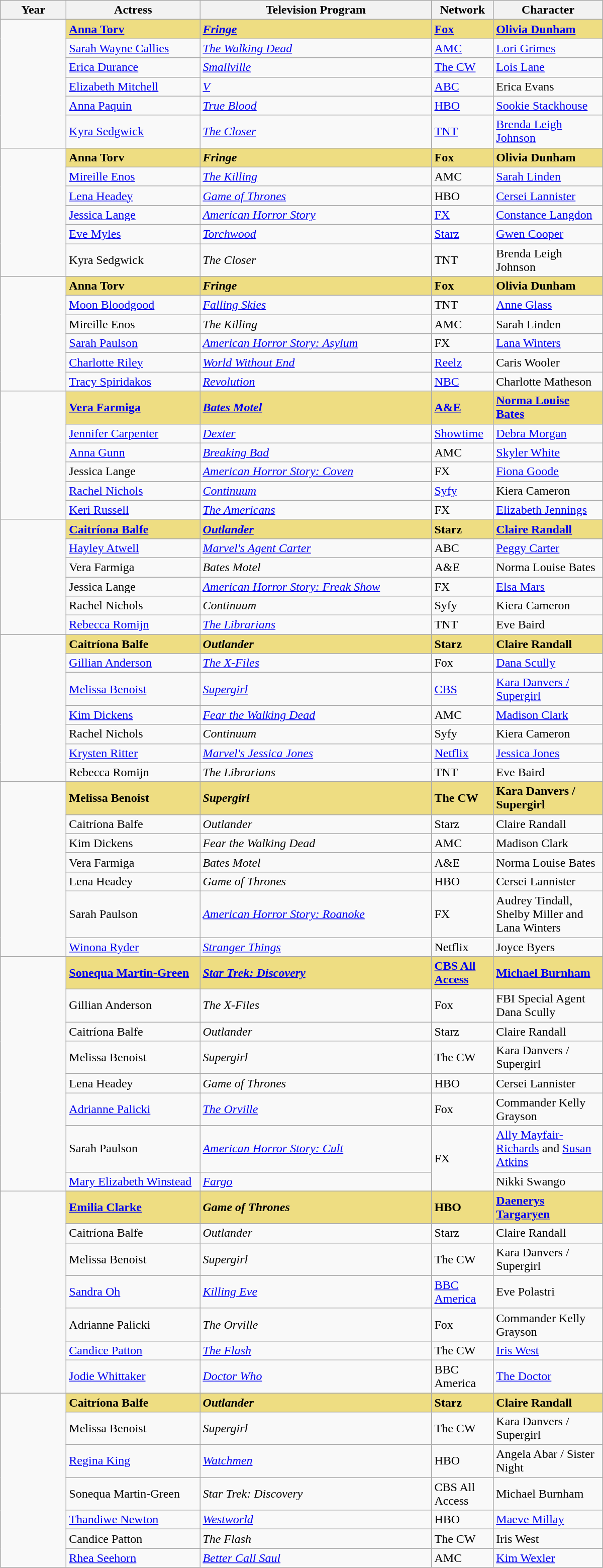<table class="wikitable" width="800px" border="1" cellpadding="5" cellspacing="0" align="center">
<tr>
<th width="80px">Year</th>
<th width="170px">Actress</th>
<th width="300px">Television Program</th>
<th>Network</th>
<th>Character</th>
</tr>
<tr>
<td rowspan="6"></td>
<td style="background:#EEDD82"><strong><a href='#'>Anna Torv</a></strong></td>
<td style="background:#EEDD82"><strong><em><a href='#'>Fringe</a></em></strong></td>
<td style="background:#EEDD82"><strong><a href='#'>Fox</a></strong></td>
<td style="background:#EEDD82"><strong><a href='#'>Olivia Dunham</a></strong></td>
</tr>
<tr>
<td><a href='#'>Sarah Wayne Callies</a></td>
<td><em><a href='#'>The Walking Dead</a></em></td>
<td><a href='#'>AMC</a></td>
<td><a href='#'>Lori Grimes</a></td>
</tr>
<tr>
<td><a href='#'>Erica Durance</a></td>
<td><em><a href='#'>Smallville</a></em></td>
<td><a href='#'>The CW</a></td>
<td><a href='#'>Lois Lane</a></td>
</tr>
<tr>
<td><a href='#'>Elizabeth Mitchell</a></td>
<td><em><a href='#'>V</a></em></td>
<td><a href='#'>ABC</a></td>
<td>Erica Evans</td>
</tr>
<tr>
<td><a href='#'>Anna Paquin</a></td>
<td><em><a href='#'>True Blood</a></em></td>
<td><a href='#'>HBO</a></td>
<td><a href='#'>Sookie Stackhouse</a></td>
</tr>
<tr>
<td><a href='#'>Kyra Sedgwick</a></td>
<td><em><a href='#'>The Closer</a></em></td>
<td><a href='#'>TNT</a></td>
<td><a href='#'>Brenda Leigh Johnson</a></td>
</tr>
<tr>
<td rowspan="6"></td>
<td style="background:#EEDD82"><strong>Anna Torv</strong></td>
<td style="background:#EEDD82"><strong><em>Fringe</em></strong></td>
<td style="background:#EEDD82"><strong>Fox</strong></td>
<td style="background:#EEDD82"><strong>Olivia Dunham</strong></td>
</tr>
<tr>
<td><a href='#'>Mireille Enos</a></td>
<td><em><a href='#'>The Killing</a></em></td>
<td>AMC</td>
<td><a href='#'>Sarah Linden</a></td>
</tr>
<tr>
<td><a href='#'>Lena Headey</a></td>
<td><em><a href='#'>Game of Thrones</a></em></td>
<td>HBO</td>
<td><a href='#'>Cersei Lannister</a></td>
</tr>
<tr>
<td><a href='#'>Jessica Lange</a></td>
<td><em><a href='#'>American Horror Story</a></em></td>
<td><a href='#'>FX</a></td>
<td><a href='#'>Constance Langdon</a></td>
</tr>
<tr>
<td><a href='#'>Eve Myles</a></td>
<td><em><a href='#'>Torchwood</a></em></td>
<td><a href='#'>Starz</a></td>
<td><a href='#'>Gwen Cooper</a></td>
</tr>
<tr>
<td>Kyra Sedgwick</td>
<td><em>The Closer</em></td>
<td>TNT</td>
<td>Brenda Leigh Johnson</td>
</tr>
<tr>
<td rowspan="6"></td>
<td style="background:#EEDD82"><strong>Anna Torv</strong></td>
<td style="background:#EEDD82"><strong><em>Fringe</em></strong></td>
<td style="background:#EEDD82"><strong>Fox</strong></td>
<td style="background:#EEDD82"><strong>Olivia Dunham</strong></td>
</tr>
<tr>
<td><a href='#'>Moon Bloodgood</a></td>
<td><em><a href='#'>Falling Skies</a></em></td>
<td>TNT</td>
<td><a href='#'>Anne Glass</a></td>
</tr>
<tr>
<td>Mireille Enos</td>
<td><em>The Killing</em></td>
<td>AMC</td>
<td>Sarah Linden</td>
</tr>
<tr>
<td><a href='#'>Sarah Paulson</a></td>
<td><em><a href='#'>American Horror Story: Asylum</a></em></td>
<td>FX</td>
<td><a href='#'>Lana Winters</a></td>
</tr>
<tr>
<td><a href='#'>Charlotte Riley</a></td>
<td><em><a href='#'>World Without End</a></em></td>
<td><a href='#'>Reelz</a></td>
<td>Caris Wooler</td>
</tr>
<tr>
<td><a href='#'>Tracy Spiridakos</a></td>
<td><em><a href='#'>Revolution</a></em></td>
<td><a href='#'>NBC</a></td>
<td>Charlotte Matheson</td>
</tr>
<tr>
<td rowspan="6"></td>
<td style="background:#EEDD82"><strong><a href='#'>Vera Farmiga</a></strong></td>
<td style="background:#EEDD82"><strong><em><a href='#'>Bates Motel</a></em></strong></td>
<td style="background:#EEDD82"><strong><a href='#'>A&E</a></strong></td>
<td style="background:#EEDD82"><strong><a href='#'>Norma Louise Bates</a></strong></td>
</tr>
<tr>
<td><a href='#'>Jennifer Carpenter</a></td>
<td><em><a href='#'>Dexter</a></em></td>
<td><a href='#'>Showtime</a></td>
<td><a href='#'>Debra Morgan</a></td>
</tr>
<tr>
<td><a href='#'>Anna Gunn</a></td>
<td><em><a href='#'>Breaking Bad</a></em></td>
<td>AMC</td>
<td><a href='#'>Skyler White</a></td>
</tr>
<tr>
<td>Jessica Lange</td>
<td><em><a href='#'>American Horror Story: Coven</a></em></td>
<td>FX</td>
<td><a href='#'>Fiona Goode</a></td>
</tr>
<tr>
<td><a href='#'>Rachel Nichols</a></td>
<td><em><a href='#'>Continuum</a></em></td>
<td><a href='#'>Syfy</a></td>
<td>Kiera Cameron</td>
</tr>
<tr>
<td><a href='#'>Keri Russell</a></td>
<td><em><a href='#'>The Americans</a></em></td>
<td>FX</td>
<td><a href='#'>Elizabeth Jennings</a></td>
</tr>
<tr>
<td rowspan="6"></td>
<td style="background:#EEDD82"><strong><a href='#'>Caitríona Balfe</a></strong></td>
<td style="background:#EEDD82"><strong><em><a href='#'>Outlander</a></em></strong></td>
<td style="background:#EEDD82"><strong>Starz</strong></td>
<td style="background:#EEDD82"><strong><a href='#'>Claire Randall</a></strong></td>
</tr>
<tr>
<td><a href='#'>Hayley Atwell</a></td>
<td><em><a href='#'>Marvel's Agent Carter</a></em></td>
<td>ABC</td>
<td><a href='#'>Peggy Carter</a></td>
</tr>
<tr>
<td>Vera Farmiga</td>
<td><em>Bates Motel</em></td>
<td>A&E</td>
<td>Norma Louise Bates</td>
</tr>
<tr>
<td>Jessica Lange</td>
<td><em><a href='#'>American Horror Story: Freak Show</a></em></td>
<td>FX</td>
<td><a href='#'>Elsa Mars</a></td>
</tr>
<tr>
<td>Rachel Nichols</td>
<td><em>Continuum</em></td>
<td>Syfy</td>
<td>Kiera Cameron</td>
</tr>
<tr>
<td><a href='#'>Rebecca Romijn</a></td>
<td><em><a href='#'>The Librarians</a></em></td>
<td>TNT</td>
<td>Eve Baird</td>
</tr>
<tr>
<td rowspan="7"></td>
<td style="background:#EEDD82"><strong>Caitríona Balfe</strong></td>
<td style="background:#EEDD82"><strong><em>Outlander</em></strong></td>
<td style="background:#EEDD82"><strong>Starz</strong></td>
<td style="background:#EEDD82"><strong>Claire Randall</strong></td>
</tr>
<tr>
<td><a href='#'>Gillian Anderson</a></td>
<td><em><a href='#'>The X-Files</a></em></td>
<td>Fox</td>
<td><a href='#'>Dana Scully</a></td>
</tr>
<tr>
<td><a href='#'>Melissa Benoist</a></td>
<td><em><a href='#'>Supergirl</a></em></td>
<td><a href='#'>CBS</a></td>
<td><a href='#'>Kara Danvers / Supergirl</a></td>
</tr>
<tr>
<td><a href='#'>Kim Dickens</a></td>
<td><em><a href='#'>Fear the Walking Dead</a></em></td>
<td>AMC</td>
<td><a href='#'>Madison Clark</a></td>
</tr>
<tr>
<td>Rachel Nichols</td>
<td><em>Continuum</em></td>
<td>Syfy</td>
<td>Kiera Cameron</td>
</tr>
<tr>
<td><a href='#'>Krysten Ritter</a></td>
<td><em><a href='#'>Marvel's Jessica Jones</a></em></td>
<td><a href='#'>Netflix</a></td>
<td><a href='#'>Jessica Jones</a></td>
</tr>
<tr>
<td>Rebecca Romijn</td>
<td><em>The Librarians</em></td>
<td>TNT</td>
<td>Eve Baird</td>
</tr>
<tr>
<td rowspan=7></td>
<td style="background:#EEDD82"><strong>Melissa Benoist</strong></td>
<td style="background:#EEDD82"><strong><em>Supergirl</em></strong></td>
<td style="background:#EEDD82"><strong>The CW</strong></td>
<td style="background:#EEDD82"><strong>Kara Danvers / Supergirl</strong></td>
</tr>
<tr>
<td>Caitríona Balfe</td>
<td><em>Outlander</em></td>
<td>Starz</td>
<td>Claire Randall</td>
</tr>
<tr>
<td>Kim Dickens</td>
<td><em>Fear the Walking Dead</em></td>
<td>AMC</td>
<td>Madison Clark</td>
</tr>
<tr>
<td>Vera Farmiga</td>
<td><em>Bates Motel</em></td>
<td>A&E</td>
<td>Norma Louise Bates</td>
</tr>
<tr>
<td>Lena Headey</td>
<td><em>Game of Thrones</em></td>
<td>HBO</td>
<td>Cersei Lannister</td>
</tr>
<tr>
<td>Sarah Paulson</td>
<td><em><a href='#'>American Horror Story: Roanoke</a></em></td>
<td>FX</td>
<td>Audrey Tindall, Shelby Miller and Lana Winters</td>
</tr>
<tr>
<td><a href='#'>Winona Ryder</a></td>
<td><em><a href='#'>Stranger Things</a></em></td>
<td>Netflix</td>
<td>Joyce Byers</td>
</tr>
<tr>
<td rowspan=8></td>
<td style="background:#EEDD82"><strong><a href='#'>Sonequa Martin-Green</a></strong></td>
<td style="background:#EEDD82"><strong><em><a href='#'>Star Trek: Discovery</a></em></strong></td>
<td style="background:#EEDD82"><strong><a href='#'>CBS All Access</a></strong></td>
<td style="background:#EEDD82"><strong><a href='#'>Michael Burnham</a></strong></td>
</tr>
<tr>
<td>Gillian Anderson</td>
<td><em>The X-Files</em></td>
<td>Fox</td>
<td>FBI Special Agent Dana Scully</td>
</tr>
<tr>
<td>Caitríona Balfe</td>
<td><em>Outlander</em></td>
<td>Starz</td>
<td>Claire Randall</td>
</tr>
<tr>
<td>Melissa Benoist</td>
<td><em>Supergirl</em></td>
<td>The CW</td>
<td>Kara Danvers / Supergirl</td>
</tr>
<tr>
<td>Lena Headey</td>
<td><em>Game of Thrones</em></td>
<td>HBO</td>
<td>Cersei Lannister</td>
</tr>
<tr>
<td><a href='#'>Adrianne Palicki</a></td>
<td><em><a href='#'>The Orville</a></em></td>
<td>Fox</td>
<td>Commander Kelly Grayson</td>
</tr>
<tr>
<td>Sarah Paulson</td>
<td><em><a href='#'>American Horror Story: Cult</a></em></td>
<td rowspan="2">FX</td>
<td><a href='#'>Ally Mayfair-Richards</a> and <a href='#'>Susan Atkins</a></td>
</tr>
<tr>
<td><a href='#'>Mary Elizabeth Winstead</a></td>
<td><em><a href='#'>Fargo</a></em></td>
<td>Nikki Swango</td>
</tr>
<tr>
<td rowspan=7></td>
<td style="background:#EEDD82"><strong><a href='#'>Emilia Clarke</a></strong></td>
<td style="background:#EEDD82"><strong><em>Game of Thrones</em></strong></td>
<td style="background:#EEDD82"><strong>HBO</strong></td>
<td style="background:#EEDD82"><strong><a href='#'>Daenerys Targaryen</a></strong></td>
</tr>
<tr>
<td>Caitríona Balfe</td>
<td><em>Outlander</em></td>
<td>Starz</td>
<td>Claire Randall</td>
</tr>
<tr>
<td>Melissa Benoist</td>
<td><em>Supergirl</em></td>
<td>The CW</td>
<td>Kara Danvers / Supergirl</td>
</tr>
<tr>
<td><a href='#'>Sandra Oh</a></td>
<td><em><a href='#'>Killing Eve</a></em></td>
<td><a href='#'>BBC America</a></td>
<td>Eve Polastri</td>
</tr>
<tr>
<td>Adrianne Palicki</td>
<td><em>The Orville</em></td>
<td>Fox</td>
<td>Commander Kelly Grayson</td>
</tr>
<tr>
<td><a href='#'>Candice Patton</a></td>
<td><em><a href='#'>The Flash</a></em></td>
<td>The CW</td>
<td><a href='#'>Iris West</a></td>
</tr>
<tr>
<td><a href='#'>Jodie Whittaker</a></td>
<td><em><a href='#'>Doctor Who</a></em></td>
<td>BBC America</td>
<td><a href='#'>The Doctor</a></td>
</tr>
<tr>
<td rowspan=7></td>
<td style="background:#EEDD82"><strong>Caitríona Balfe</strong></td>
<td style="background:#EEDD82"><strong><em>Outlander</em></strong></td>
<td style="background:#EEDD82"><strong>Starz</strong></td>
<td style="background:#EEDD82"><strong>Claire Randall</strong></td>
</tr>
<tr>
<td>Melissa Benoist</td>
<td><em>Supergirl</em></td>
<td>The CW</td>
<td>Kara Danvers / Supergirl</td>
</tr>
<tr>
<td><a href='#'>Regina King</a></td>
<td><em><a href='#'>Watchmen</a></em></td>
<td>HBO</td>
<td>Angela Abar / Sister Night</td>
</tr>
<tr>
<td>Sonequa Martin-Green</td>
<td><em>Star Trek: Discovery</em></td>
<td>CBS All Access</td>
<td>Michael Burnham</td>
</tr>
<tr>
<td><a href='#'>Thandiwe Newton</a></td>
<td><em><a href='#'>Westworld</a></em></td>
<td>HBO</td>
<td><a href='#'>Maeve Millay</a></td>
</tr>
<tr>
<td>Candice Patton</td>
<td><em>The Flash</em></td>
<td>The CW</td>
<td>Iris West</td>
</tr>
<tr>
<td><a href='#'>Rhea Seehorn</a></td>
<td><em><a href='#'>Better Call Saul</a></em></td>
<td>AMC</td>
<td><a href='#'>Kim Wexler</a></td>
</tr>
</table>
